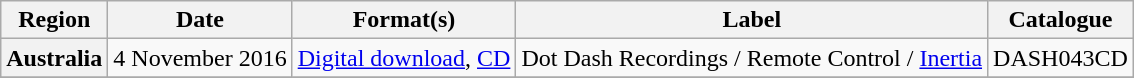<table class="wikitable plainrowheaders">
<tr>
<th scope="col">Region</th>
<th scope="col">Date</th>
<th scope="col">Format(s)</th>
<th scope="col">Label</th>
<th scope="col">Catalogue</th>
</tr>
<tr>
<th scope="row">Australia</th>
<td>4 November 2016</td>
<td><a href='#'>Digital download</a>, <a href='#'>CD</a></td>
<td>Dot Dash Recordings / Remote Control / <a href='#'>Inertia</a></td>
<td>DASH043CD</td>
</tr>
<tr>
</tr>
</table>
